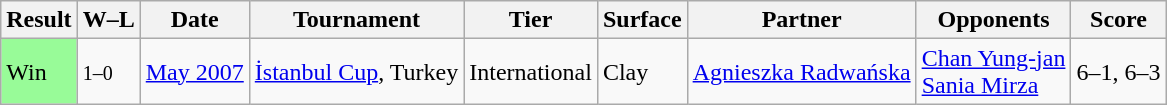<table class="sortable wikitable">
<tr>
<th>Result</th>
<th class="unsortable">W–L</th>
<th>Date</th>
<th>Tournament</th>
<th>Tier</th>
<th>Surface</th>
<th>Partner</th>
<th>Opponents</th>
<th class="unsortable">Score</th>
</tr>
<tr>
<td style="background:#98fb98;">Win</td>
<td><small>1–0</small></td>
<td><a href='#'>May 2007</a></td>
<td><a href='#'>İstanbul Cup</a>, Turkey</td>
<td>International</td>
<td>Clay</td>
<td> <a href='#'>Agnieszka Radwańska</a></td>
<td> <a href='#'>Chan Yung-jan</a> <br>  <a href='#'>Sania Mirza</a></td>
<td>6–1, 6–3</td>
</tr>
</table>
